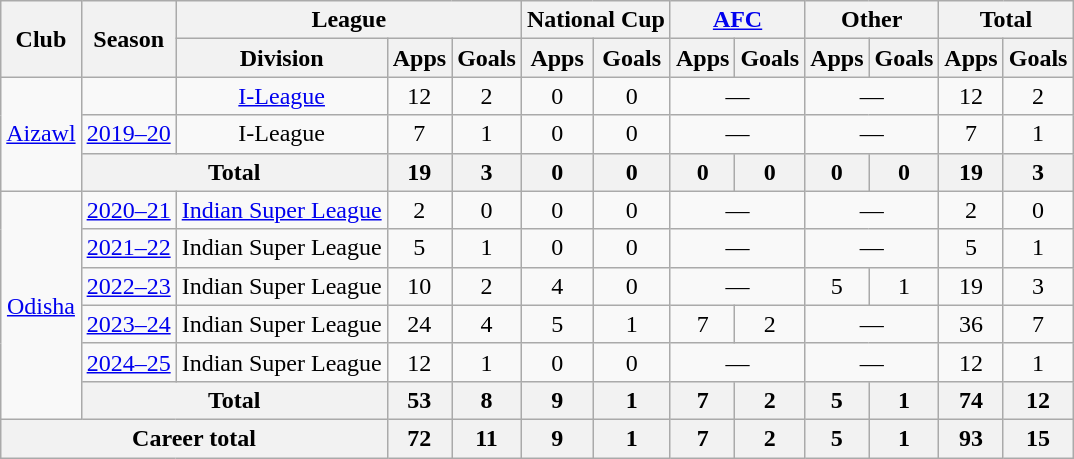<table class="wikitable" style="text-align: center;">
<tr>
<th rowspan="2">Club</th>
<th rowspan="2">Season</th>
<th colspan="3">League</th>
<th colspan="2">National Cup</th>
<th colspan="2"><a href='#'>AFC</a></th>
<th colspan="2">Other</th>
<th colspan="2">Total</th>
</tr>
<tr>
<th>Division</th>
<th>Apps</th>
<th>Goals</th>
<th>Apps</th>
<th>Goals</th>
<th>Apps</th>
<th>Goals</th>
<th>Apps</th>
<th>Goals</th>
<th>Apps</th>
<th>Goals</th>
</tr>
<tr>
<td rowspan="3"><a href='#'>Aizawl</a></td>
<td></td>
<td><a href='#'>I-League</a></td>
<td>12</td>
<td>2</td>
<td>0</td>
<td>0</td>
<td colspan="2">—</td>
<td colspan="2">—</td>
<td>12</td>
<td>2</td>
</tr>
<tr>
<td><a href='#'>2019–20</a></td>
<td>I-League</td>
<td>7</td>
<td>1</td>
<td>0</td>
<td>0</td>
<td colspan="2">—</td>
<td colspan="2">—</td>
<td>7</td>
<td>1</td>
</tr>
<tr>
<th colspan="2">Total</th>
<th>19</th>
<th>3</th>
<th>0</th>
<th>0</th>
<th>0</th>
<th>0</th>
<th>0</th>
<th>0</th>
<th>19</th>
<th>3</th>
</tr>
<tr>
<td rowspan="6"><a href='#'>Odisha</a></td>
<td><a href='#'>2020–21</a></td>
<td><a href='#'>Indian Super League</a></td>
<td>2</td>
<td>0</td>
<td>0</td>
<td>0</td>
<td colspan="2">—</td>
<td colspan="2">—</td>
<td>2</td>
<td>0</td>
</tr>
<tr>
<td><a href='#'>2021–22</a></td>
<td>Indian Super League</td>
<td>5</td>
<td>1</td>
<td>0</td>
<td>0</td>
<td colspan="2">—</td>
<td colspan="2">—</td>
<td>5</td>
<td>1</td>
</tr>
<tr>
<td><a href='#'>2022–23</a></td>
<td>Indian Super League</td>
<td>10</td>
<td>2</td>
<td>4</td>
<td>0</td>
<td colspan="2">—</td>
<td>5</td>
<td>1</td>
<td>19</td>
<td>3</td>
</tr>
<tr>
<td><a href='#'>2023–24</a></td>
<td>Indian Super League</td>
<td>24</td>
<td>4</td>
<td>5</td>
<td>1</td>
<td>7</td>
<td>2</td>
<td colspan="2">—</td>
<td>36</td>
<td>7</td>
</tr>
<tr>
<td><a href='#'>2024–25</a></td>
<td>Indian Super League</td>
<td>12</td>
<td>1</td>
<td>0</td>
<td>0</td>
<td colspan="2">—</td>
<td colspan="2">—</td>
<td>12</td>
<td>1</td>
</tr>
<tr>
<th colspan="2">Total</th>
<th>53</th>
<th>8</th>
<th>9</th>
<th>1</th>
<th>7</th>
<th>2</th>
<th>5</th>
<th>1</th>
<th>74</th>
<th>12</th>
</tr>
<tr>
<th colspan="3">Career total</th>
<th>72</th>
<th>11</th>
<th>9</th>
<th>1</th>
<th>7</th>
<th>2</th>
<th>5</th>
<th>1</th>
<th>93</th>
<th>15</th>
</tr>
</table>
